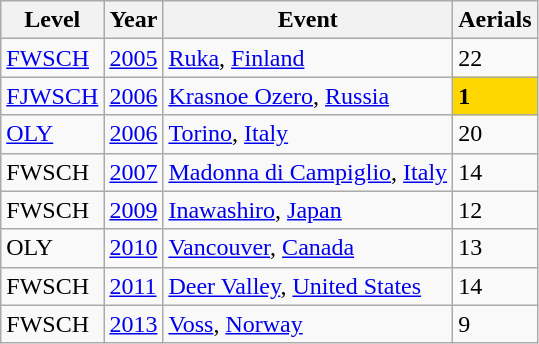<table class="wikitable sortable">
<tr>
<th>Level</th>
<th>Year</th>
<th>Event</th>
<th>Aerials</th>
</tr>
<tr>
<td><a href='#'>FWSCH</a></td>
<td><a href='#'>2005</a></td>
<td> <a href='#'>Ruka</a>, <a href='#'>Finland</a></td>
<td>22</td>
</tr>
<tr>
<td><a href='#'>FJWSCH</a></td>
<td><a href='#'>2006</a></td>
<td> <a href='#'>Krasnoe Ozero</a>, <a href='#'>Russia</a></td>
<td bgcolor="gold"><strong>1</strong></td>
</tr>
<tr>
<td><a href='#'>OLY</a></td>
<td><a href='#'>2006</a></td>
<td> <a href='#'>Torino</a>, <a href='#'>Italy</a></td>
<td>20</td>
</tr>
<tr>
<td>FWSCH</td>
<td><a href='#'>2007</a></td>
<td> <a href='#'>Madonna di Campiglio</a>, <a href='#'>Italy</a></td>
<td>14</td>
</tr>
<tr>
<td>FWSCH</td>
<td><a href='#'>2009</a></td>
<td> <a href='#'>Inawashiro</a>, <a href='#'>Japan</a></td>
<td>12</td>
</tr>
<tr>
<td>OLY</td>
<td><a href='#'>2010</a></td>
<td> <a href='#'>Vancouver</a>, <a href='#'>Canada</a></td>
<td>13</td>
</tr>
<tr>
<td>FWSCH</td>
<td><a href='#'>2011</a></td>
<td> <a href='#'>Deer Valley</a>, <a href='#'>United States</a></td>
<td>14</td>
</tr>
<tr>
<td>FWSCH</td>
<td><a href='#'>2013</a></td>
<td> <a href='#'>Voss</a>, <a href='#'>Norway</a></td>
<td>9</td>
</tr>
</table>
